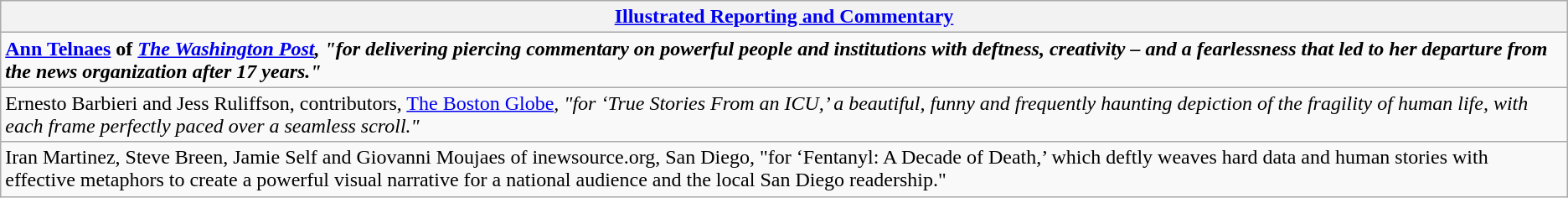<table class="wikitable" style="float:left; float:none;">
<tr>
<th><a href='#'>Illustrated Reporting and Commentary</a></th>
</tr>
<tr>
<td><strong><a href='#'>Ann Telnaes</a> of <em><a href='#'>The Washington Post</a><strong><em>, "for delivering piercing commentary on powerful people and institutions with deftness, creativity – and a fearlessness that led to her departure from the news organization after 17 years."</td>
</tr>
<tr>
<td>Ernesto Barbieri and Jess Ruliffson, contributors, </em><a href='#'>The Boston Globe</a><em>, "for ‘True Stories From an ICU,’ a beautiful, funny and frequently haunting depiction of the fragility of human life, with each frame perfectly paced over a seamless scroll."</td>
</tr>
<tr>
<td>Iran Martinez, Steve Breen, Jamie Self and Giovanni Moujaes of inewsource.org, San Diego, "for ‘Fentanyl: A Decade of Death,’ which deftly weaves hard data and human stories with effective metaphors to create a powerful visual narrative for a national audience and the local San Diego readership."</td>
</tr>
</table>
